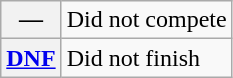<table class="wikitable">
<tr>
<th scope="row">—</th>
<td>Did not compete</td>
</tr>
<tr>
<th scope="row"><a href='#'>DNF</a></th>
<td>Did not finish</td>
</tr>
</table>
